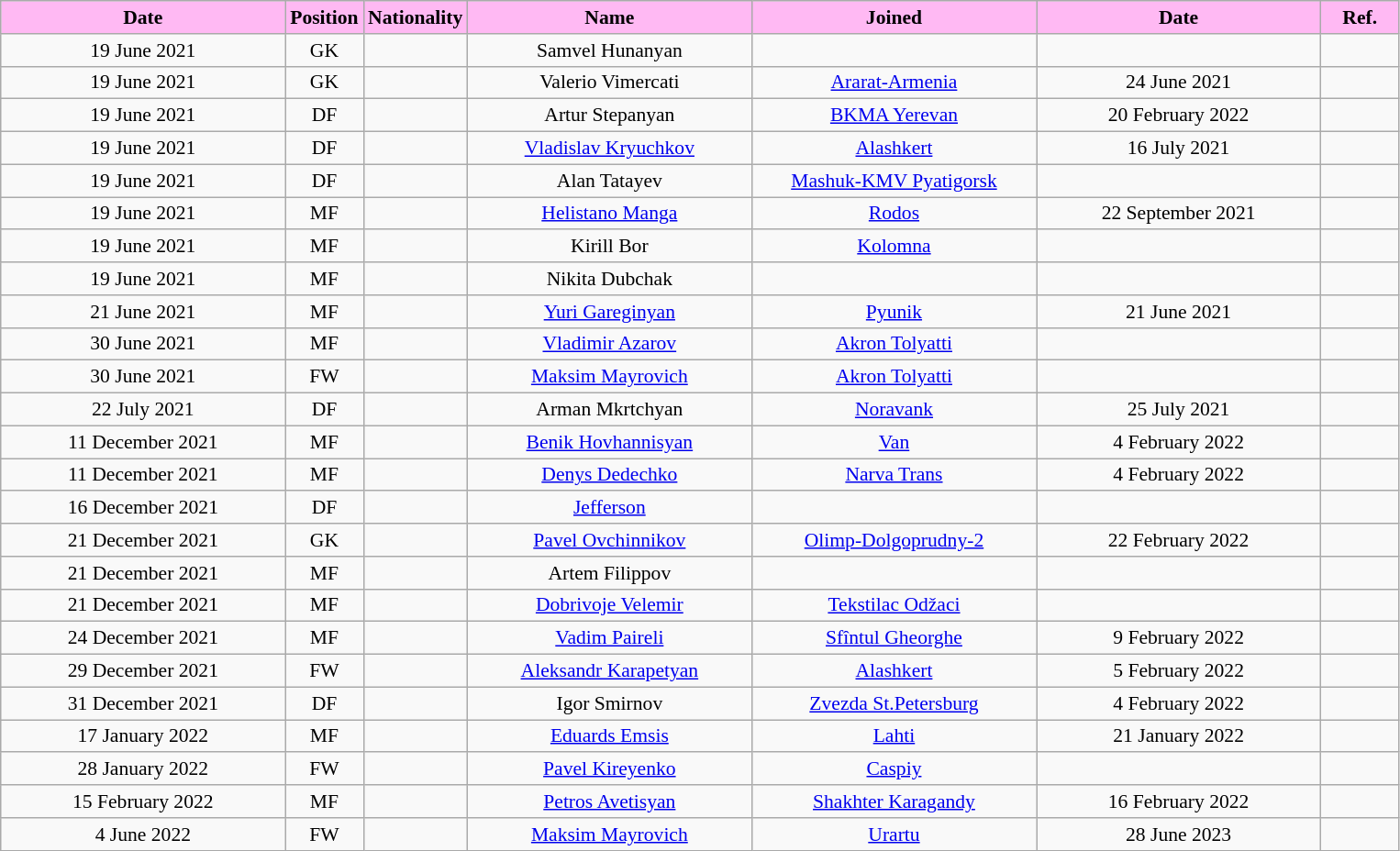<table class="wikitable"  style="text-align:center; font-size:90%; ">
<tr>
<th style="background:#FFB9F3; color:#000000; width:200px;">Date</th>
<th style="background:#FFB9F3; color:#000000; width:50px;">Position</th>
<th style="background:#FFB9F3; color:#000000; width:50px;">Nationality</th>
<th style="background:#FFB9F3; color:#000000; width:200px;">Name</th>
<th style="background:#FFB9F3; color:#000000; width:200px;">Joined</th>
<th style="background:#FFB9F3; color:#000000; width:200px;">Date</th>
<th style="background:#FFB9F3; color:#000000; width:50px;">Ref.</th>
</tr>
<tr>
<td>19 June 2021</td>
<td>GK</td>
<td></td>
<td>Samvel Hunanyan</td>
<td></td>
<td></td>
<td></td>
</tr>
<tr>
<td>19 June 2021</td>
<td>GK</td>
<td></td>
<td>Valerio Vimercati</td>
<td><a href='#'>Ararat-Armenia</a></td>
<td>24 June 2021</td>
<td></td>
</tr>
<tr>
<td>19 June 2021</td>
<td>DF</td>
<td></td>
<td>Artur Stepanyan</td>
<td><a href='#'>BKMA Yerevan</a></td>
<td>20 February 2022</td>
<td></td>
</tr>
<tr>
<td>19 June 2021</td>
<td>DF</td>
<td></td>
<td><a href='#'>Vladislav Kryuchkov</a></td>
<td><a href='#'>Alashkert</a></td>
<td>16 July 2021</td>
<td></td>
</tr>
<tr>
<td>19 June 2021</td>
<td>DF</td>
<td></td>
<td>Alan Tatayev</td>
<td><a href='#'>Mashuk-KMV Pyatigorsk</a></td>
<td></td>
<td></td>
</tr>
<tr>
<td>19 June 2021</td>
<td>MF</td>
<td></td>
<td><a href='#'>Helistano Manga</a></td>
<td><a href='#'>Rodos</a></td>
<td>22 September 2021</td>
<td></td>
</tr>
<tr>
<td>19 June 2021</td>
<td>MF</td>
<td></td>
<td>Kirill Bor</td>
<td><a href='#'>Kolomna</a></td>
<td></td>
<td></td>
</tr>
<tr>
<td>19 June 2021</td>
<td>MF</td>
<td></td>
<td>Nikita Dubchak</td>
<td></td>
<td></td>
<td></td>
</tr>
<tr>
<td>21 June 2021</td>
<td>MF</td>
<td></td>
<td><a href='#'>Yuri Gareginyan</a></td>
<td><a href='#'>Pyunik</a></td>
<td>21 June 2021</td>
<td></td>
</tr>
<tr>
<td>30 June 2021</td>
<td>MF</td>
<td></td>
<td><a href='#'>Vladimir Azarov</a></td>
<td><a href='#'>Akron Tolyatti</a></td>
<td></td>
<td></td>
</tr>
<tr>
<td>30 June 2021</td>
<td>FW</td>
<td></td>
<td><a href='#'>Maksim Mayrovich</a></td>
<td><a href='#'>Akron Tolyatti</a></td>
<td></td>
<td></td>
</tr>
<tr>
<td>22 July 2021</td>
<td>DF</td>
<td></td>
<td>Arman Mkrtchyan</td>
<td><a href='#'>Noravank</a></td>
<td>25 July 2021</td>
<td></td>
</tr>
<tr>
<td>11 December 2021</td>
<td>MF</td>
<td></td>
<td><a href='#'>Benik Hovhannisyan</a></td>
<td><a href='#'>Van</a></td>
<td>4 February 2022</td>
<td></td>
</tr>
<tr>
<td>11 December 2021</td>
<td>MF</td>
<td></td>
<td><a href='#'>Denys Dedechko</a></td>
<td><a href='#'>Narva Trans</a></td>
<td>4 February 2022</td>
<td></td>
</tr>
<tr>
<td>16 December 2021</td>
<td>DF</td>
<td></td>
<td><a href='#'>Jefferson</a></td>
<td></td>
<td></td>
<td></td>
</tr>
<tr>
<td>21 December 2021</td>
<td>GK</td>
<td></td>
<td><a href='#'>Pavel Ovchinnikov</a></td>
<td><a href='#'>Olimp-Dolgoprudny-2</a></td>
<td>22 February 2022</td>
<td></td>
</tr>
<tr>
<td>21 December 2021</td>
<td>MF</td>
<td></td>
<td>Artem Filippov</td>
<td></td>
<td></td>
<td></td>
</tr>
<tr>
<td>21 December 2021</td>
<td>MF</td>
<td></td>
<td><a href='#'>Dobrivoje Velemir</a></td>
<td><a href='#'>Tekstilac Odžaci</a></td>
<td></td>
<td></td>
</tr>
<tr>
<td>24 December 2021</td>
<td>MF</td>
<td></td>
<td><a href='#'>Vadim Paireli</a></td>
<td><a href='#'>Sfîntul Gheorghe</a></td>
<td>9 February 2022</td>
<td></td>
</tr>
<tr>
<td>29 December 2021</td>
<td>FW</td>
<td></td>
<td><a href='#'>Aleksandr Karapetyan</a></td>
<td><a href='#'>Alashkert</a></td>
<td>5 February 2022</td>
<td></td>
</tr>
<tr>
<td>31 December 2021</td>
<td>DF</td>
<td></td>
<td>Igor Smirnov</td>
<td><a href='#'>Zvezda St.Petersburg</a></td>
<td>4 February 2022</td>
<td></td>
</tr>
<tr>
<td>17 January 2022</td>
<td>MF</td>
<td></td>
<td><a href='#'>Eduards Emsis</a></td>
<td><a href='#'>Lahti</a></td>
<td>21 January 2022</td>
<td></td>
</tr>
<tr>
<td>28 January 2022</td>
<td>FW</td>
<td></td>
<td><a href='#'>Pavel Kireyenko</a></td>
<td><a href='#'>Caspiy</a></td>
<td></td>
<td></td>
</tr>
<tr>
<td>15 February 2022</td>
<td>MF</td>
<td></td>
<td><a href='#'>Petros Avetisyan</a></td>
<td><a href='#'>Shakhter Karagandy</a></td>
<td>16 February 2022</td>
<td></td>
</tr>
<tr>
<td>4 June 2022</td>
<td>FW</td>
<td></td>
<td><a href='#'>Maksim Mayrovich</a></td>
<td><a href='#'>Urartu</a></td>
<td>28 June 2023</td>
<td></td>
</tr>
</table>
